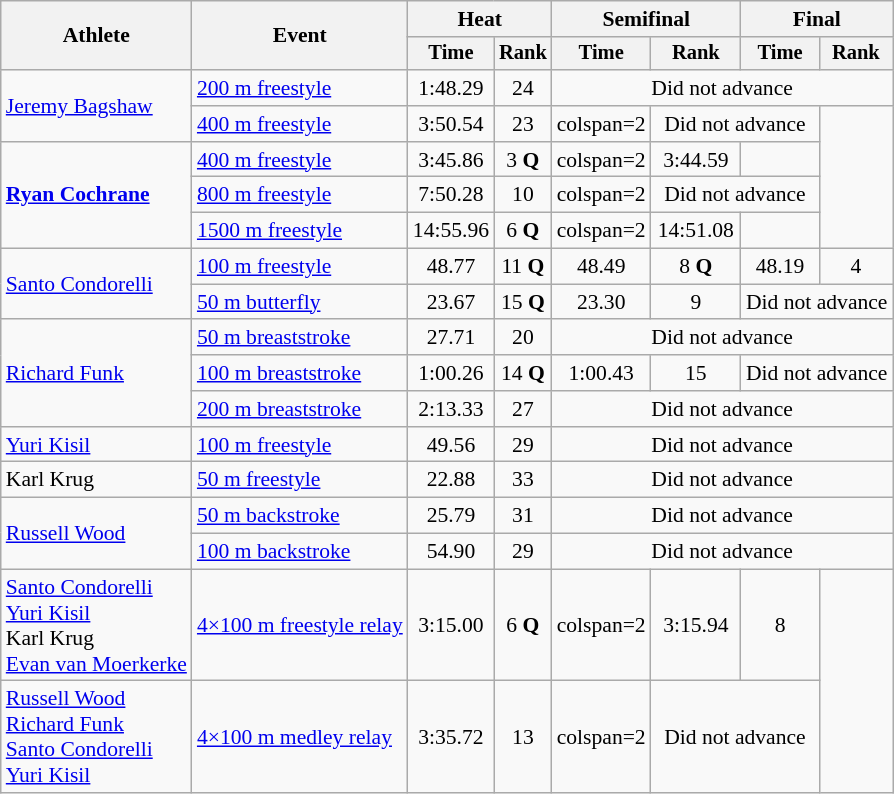<table class=wikitable style="font-size:90%">
<tr>
<th rowspan=2>Athlete</th>
<th rowspan=2>Event</th>
<th colspan="2">Heat</th>
<th colspan="2">Semifinal</th>
<th colspan="2">Final</th>
</tr>
<tr style="font-size:95%">
<th>Time</th>
<th>Rank</th>
<th>Time</th>
<th>Rank</th>
<th>Time</th>
<th>Rank</th>
</tr>
<tr align=center>
<td align=left rowspan=2><a href='#'>Jeremy Bagshaw</a></td>
<td align=left><a href='#'>200 m freestyle</a></td>
<td>1:48.29</td>
<td>24</td>
<td colspan=4>Did not advance</td>
</tr>
<tr align=center>
<td align=left><a href='#'>400 m freestyle</a></td>
<td>3:50.54</td>
<td>23</td>
<td>colspan=2 </td>
<td colspan=2>Did not advance</td>
</tr>
<tr align=center>
<td align=left rowspan=3><strong><a href='#'>Ryan Cochrane</a></strong></td>
<td align=left><a href='#'>400 m freestyle</a></td>
<td>3:45.86</td>
<td>3 <strong>Q</strong></td>
<td>colspan=2 </td>
<td>3:44.59</td>
<td></td>
</tr>
<tr align=center>
<td align=left><a href='#'>800 m freestyle</a></td>
<td>7:50.28</td>
<td>10</td>
<td>colspan=2 </td>
<td colspan=2>Did not advance</td>
</tr>
<tr align=center>
<td align=left><a href='#'>1500 m freestyle</a></td>
<td>14:55.96</td>
<td>6 <strong>Q</strong></td>
<td>colspan=2 </td>
<td>14:51.08</td>
<td></td>
</tr>
<tr align=center>
<td align=left rowspan=2><a href='#'>Santo Condorelli</a></td>
<td align=left><a href='#'>100 m freestyle</a></td>
<td>48.77</td>
<td>11 <strong>Q</strong></td>
<td>48.49</td>
<td>8 <strong>Q</strong></td>
<td>48.19</td>
<td>4</td>
</tr>
<tr align=center>
<td align=left><a href='#'>50 m butterfly</a></td>
<td>23.67</td>
<td>15 <strong>Q</strong></td>
<td>23.30</td>
<td>9</td>
<td colspan=2>Did not advance</td>
</tr>
<tr align=center>
<td align=left rowspan=3><a href='#'>Richard Funk</a></td>
<td align=left><a href='#'>50 m breaststroke</a></td>
<td>27.71</td>
<td>20</td>
<td colspan=4>Did not advance</td>
</tr>
<tr align=center>
<td align=left><a href='#'>100 m breaststroke</a></td>
<td>1:00.26</td>
<td>14 <strong>Q</strong></td>
<td>1:00.43</td>
<td>15</td>
<td colspan=2>Did not advance</td>
</tr>
<tr align=center>
<td align=left><a href='#'>200 m breaststroke</a></td>
<td>2:13.33</td>
<td>27</td>
<td colspan=4>Did not advance</td>
</tr>
<tr align=center>
<td align=left><a href='#'>Yuri Kisil</a></td>
<td align=left><a href='#'>100 m freestyle</a></td>
<td>49.56</td>
<td>29</td>
<td colspan=4>Did not advance</td>
</tr>
<tr align=center>
<td align=left>Karl Krug</td>
<td align=left><a href='#'>50 m freestyle</a></td>
<td>22.88</td>
<td>33</td>
<td colspan=4>Did not advance</td>
</tr>
<tr align=center>
<td align=left rowspan=2><a href='#'>Russell Wood</a></td>
<td align=left><a href='#'>50 m backstroke</a></td>
<td>25.79</td>
<td>31</td>
<td colspan=4>Did not advance</td>
</tr>
<tr align=center>
<td align=left><a href='#'>100 m backstroke</a></td>
<td>54.90</td>
<td>29</td>
<td colspan=4>Did not advance</td>
</tr>
<tr align=center>
<td align=left><a href='#'>Santo Condorelli</a><br><a href='#'>Yuri Kisil</a><br>Karl Krug<br><a href='#'>Evan van Moerkerke</a></td>
<td align=left><a href='#'>4×100 m freestyle relay</a></td>
<td>3:15.00</td>
<td>6 <strong>Q</strong></td>
<td>colspan=2 </td>
<td>3:15.94</td>
<td>8</td>
</tr>
<tr align=center>
<td align=left><a href='#'>Russell Wood</a><br><a href='#'>Richard Funk</a><br><a href='#'>Santo Condorelli</a><br><a href='#'>Yuri Kisil</a></td>
<td align=left><a href='#'>4×100 m medley relay</a></td>
<td>3:35.72</td>
<td>13</td>
<td>colspan=2 </td>
<td colspan=2>Did not advance</td>
</tr>
</table>
